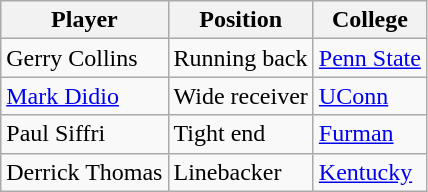<table class="wikitable">
<tr>
<th>Player</th>
<th>Position</th>
<th>College</th>
</tr>
<tr>
<td>Gerry Collins</td>
<td>Running back</td>
<td><a href='#'>Penn State</a></td>
</tr>
<tr>
<td><a href='#'>Mark Didio</a></td>
<td>Wide receiver</td>
<td><a href='#'>UConn</a></td>
</tr>
<tr>
<td>Paul Siffri</td>
<td>Tight end</td>
<td><a href='#'>Furman</a></td>
</tr>
<tr>
<td>Derrick Thomas</td>
<td>Linebacker</td>
<td><a href='#'>Kentucky</a></td>
</tr>
</table>
